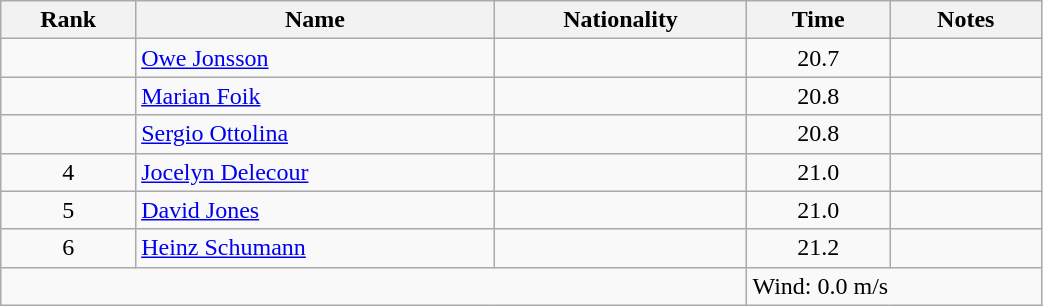<table class="wikitable sortable" style="text-align:center;width: 55%">
<tr>
<th>Rank</th>
<th>Name</th>
<th>Nationality</th>
<th>Time</th>
<th>Notes</th>
</tr>
<tr>
<td></td>
<td align=left><a href='#'>Owe Jonsson</a></td>
<td align=left></td>
<td>20.7</td>
<td></td>
</tr>
<tr>
<td></td>
<td align=left><a href='#'>Marian Foik</a></td>
<td align=left></td>
<td>20.8</td>
<td></td>
</tr>
<tr>
<td></td>
<td align=left><a href='#'>Sergio Ottolina</a></td>
<td align=left></td>
<td>20.8</td>
<td></td>
</tr>
<tr>
<td>4</td>
<td align=left><a href='#'>Jocelyn Delecour</a></td>
<td align=left></td>
<td>21.0</td>
<td></td>
</tr>
<tr>
<td>5</td>
<td align=left><a href='#'>David Jones</a></td>
<td align=left></td>
<td>21.0</td>
<td></td>
</tr>
<tr>
<td>6</td>
<td align=left><a href='#'>Heinz Schumann</a></td>
<td align=left></td>
<td>21.2</td>
<td></td>
</tr>
<tr class="sortbottom">
<td colspan="3"></td>
<td colspan="2" style="text-align:left;">Wind: 0.0 m/s</td>
</tr>
</table>
